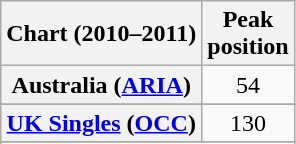<table class="wikitable plainrowheaders sortable" style="text-align:center">
<tr>
<th scope="col">Chart (2010–2011)</th>
<th scope="col">Peak<br>position</th>
</tr>
<tr>
<th scope="row">Australia (<a href='#'>ARIA</a>)</th>
<td>54</td>
</tr>
<tr>
</tr>
<tr>
</tr>
<tr>
</tr>
<tr>
<th scope="row"><a href='#'>UK Singles</a> (<a href='#'>OCC</a>)</th>
<td>130</td>
</tr>
<tr>
</tr>
<tr>
</tr>
<tr>
</tr>
<tr>
</tr>
<tr>
</tr>
</table>
